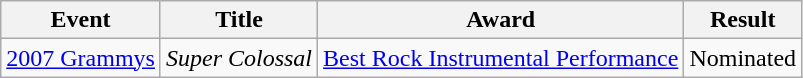<table class="wikitable">
<tr>
<th>Event</th>
<th>Title</th>
<th>Award</th>
<th>Result</th>
</tr>
<tr>
<td><a href='#'>2007 Grammys</a></td>
<td><em>Super Colossal</em></td>
<td><a href='#'>Best Rock Instrumental Performance</a></td>
<td align="center">Nominated</td>
</tr>
</table>
